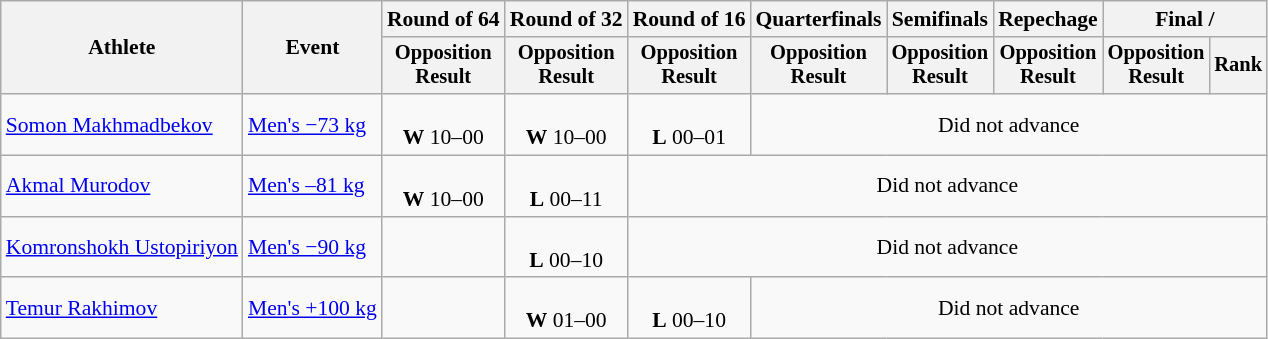<table class="wikitable" style="font-size:90%">
<tr>
<th rowspan="2">Athlete</th>
<th rowspan="2">Event</th>
<th>Round of 64</th>
<th>Round of 32</th>
<th>Round of 16</th>
<th>Quarterfinals</th>
<th>Semifinals</th>
<th>Repechage</th>
<th colspan=2>Final / </th>
</tr>
<tr style="font-size:95%">
<th>Opposition<br>Result</th>
<th>Opposition<br>Result</th>
<th>Opposition<br>Result</th>
<th>Opposition<br>Result</th>
<th>Opposition<br>Result</th>
<th>Opposition<br>Result</th>
<th>Opposition<br>Result</th>
<th>Rank</th>
</tr>
<tr align=center>
<td align=left><a href='#'>Somon Makhmadbekov</a></td>
<td align=left><a href='#'>Men's −73 kg</a></td>
<td><br> <strong>W</strong> 10–00</td>
<td><br> <strong>W</strong> 10–00</td>
<td><br> <strong>L</strong> 00–01</td>
<td colspan=5>Did not advance</td>
</tr>
<tr align=center>
<td align=left><a href='#'>Akmal Murodov</a></td>
<td align=left><a href='#'>Men's –81 kg</a></td>
<td><br> <strong>W</strong> 10–00</td>
<td><br> <strong>L</strong> 00–11</td>
<td colspan=6>Did not advance</td>
</tr>
<tr align=center>
<td align=left><a href='#'>Komronshokh Ustopiriyon</a></td>
<td align=left><a href='#'>Men's −90 kg</a></td>
<td></td>
<td><br> <strong>L</strong> 00–10</td>
<td colspan=6>Did not advance</td>
</tr>
<tr align=center>
<td align=left><a href='#'>Temur Rakhimov</a></td>
<td align=left><a href='#'>Men's +100 kg</a></td>
<td></td>
<td><br><strong>W</strong> 01–00</td>
<td><br><strong>L</strong> 00–10</td>
<td colspan="5">Did not advance</td>
</tr>
</table>
